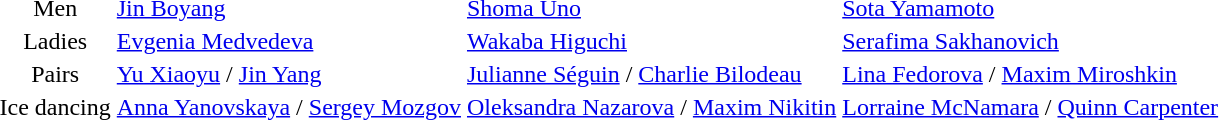<table>
<tr>
<td align=center>Men</td>
<td> <a href='#'>Jin Boyang</a></td>
<td> <a href='#'>Shoma Uno</a></td>
<td> <a href='#'>Sota Yamamoto</a></td>
</tr>
<tr>
<td align=center>Ladies</td>
<td> <a href='#'>Evgenia Medvedeva</a></td>
<td> <a href='#'>Wakaba Higuchi</a></td>
<td> <a href='#'>Serafima Sakhanovich</a></td>
</tr>
<tr>
<td align=center>Pairs</td>
<td> <a href='#'>Yu Xiaoyu</a> / <a href='#'>Jin Yang</a></td>
<td> <a href='#'>Julianne Séguin</a> / <a href='#'>Charlie Bilodeau</a></td>
<td> <a href='#'>Lina Fedorova</a> / <a href='#'>Maxim Miroshkin</a></td>
</tr>
<tr>
<td align=center>Ice dancing</td>
<td> <a href='#'>Anna Yanovskaya</a> / <a href='#'>Sergey Mozgov</a></td>
<td> <a href='#'>Oleksandra Nazarova</a> / <a href='#'>Maxim Nikitin</a></td>
<td> <a href='#'>Lorraine McNamara</a> / <a href='#'>Quinn Carpenter</a></td>
</tr>
</table>
